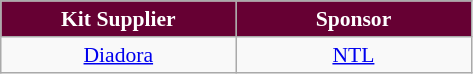<table class="wikitable"  style="text-align:center; font-size:90%; ">
<tr>
<th style="background:#660033;color:#FFFFFF; width:150px;">Kit Supplier</th>
<th style="background:#660033;color:#FFFFFF; width:150px;">Sponsor</th>
</tr>
<tr>
<td><a href='#'>Diadora</a></td>
<td><a href='#'>NTL</a></td>
</tr>
</table>
